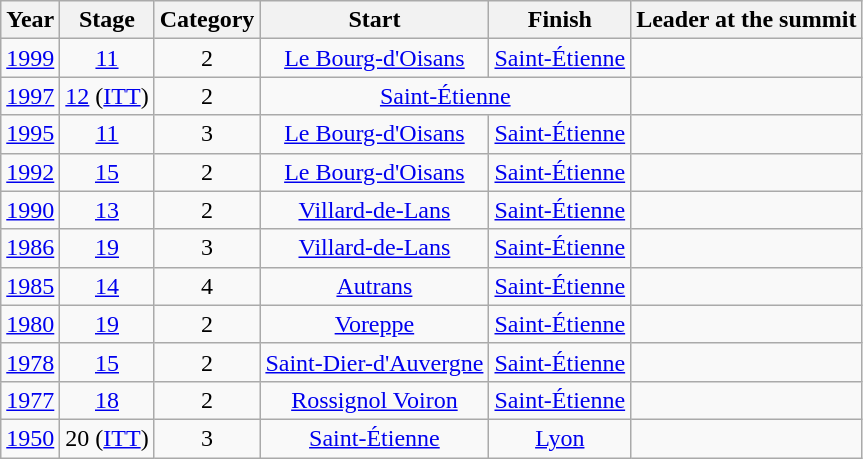<table class="wikitable" style="text-align: center;">
<tr>
<th>Year</th>
<th>Stage</th>
<th>Category</th>
<th>Start</th>
<th>Finish</th>
<th>Leader at the summit</th>
</tr>
<tr>
<td><a href='#'>1999</a></td>
<td><a href='#'>11</a></td>
<td>2</td>
<td><a href='#'>Le Bourg-d'Oisans</a></td>
<td><a href='#'>Saint-Étienne</a></td>
<td></td>
</tr>
<tr>
<td><a href='#'>1997</a></td>
<td><a href='#'>12</a> (<a href='#'>ITT</a>)</td>
<td>2</td>
<td colspan=2><a href='#'>Saint-Étienne</a></td>
<td></td>
</tr>
<tr>
<td><a href='#'>1995</a></td>
<td><a href='#'>11</a></td>
<td>3</td>
<td><a href='#'>Le Bourg-d'Oisans</a></td>
<td><a href='#'>Saint-Étienne</a></td>
<td></td>
</tr>
<tr>
<td><a href='#'>1992</a></td>
<td><a href='#'>15</a></td>
<td>2</td>
<td><a href='#'>Le Bourg-d'Oisans</a></td>
<td><a href='#'>Saint-Étienne</a></td>
<td></td>
</tr>
<tr>
<td><a href='#'>1990</a></td>
<td><a href='#'>13</a></td>
<td>2</td>
<td><a href='#'>Villard-de-Lans</a></td>
<td><a href='#'>Saint-Étienne</a></td>
<td></td>
</tr>
<tr>
<td><a href='#'>1986</a></td>
<td><a href='#'>19</a></td>
<td>3</td>
<td><a href='#'>Villard-de-Lans</a></td>
<td><a href='#'>Saint-Étienne</a></td>
<td></td>
</tr>
<tr>
<td><a href='#'>1985</a></td>
<td><a href='#'>14</a></td>
<td>4</td>
<td><a href='#'>Autrans</a></td>
<td><a href='#'>Saint-Étienne</a></td>
<td></td>
</tr>
<tr>
<td><a href='#'>1980</a></td>
<td><a href='#'>19</a></td>
<td>2</td>
<td><a href='#'>Voreppe</a></td>
<td><a href='#'>Saint-Étienne</a></td>
<td></td>
</tr>
<tr>
<td><a href='#'>1978</a></td>
<td><a href='#'>15</a></td>
<td>2</td>
<td><a href='#'>Saint-Dier-d'Auvergne</a></td>
<td><a href='#'>Saint-Étienne</a></td>
<td></td>
</tr>
<tr>
<td><a href='#'>1977</a></td>
<td><a href='#'>18</a></td>
<td>2</td>
<td><a href='#'>Rossignol Voiron</a></td>
<td><a href='#'>Saint-Étienne</a></td>
<td><s></s></td>
</tr>
<tr>
<td><a href='#'>1950</a></td>
<td>20 (<a href='#'>ITT</a>)</td>
<td>3</td>
<td><a href='#'>Saint-Étienne</a></td>
<td><a href='#'>Lyon</a></td>
<td></td>
</tr>
</table>
